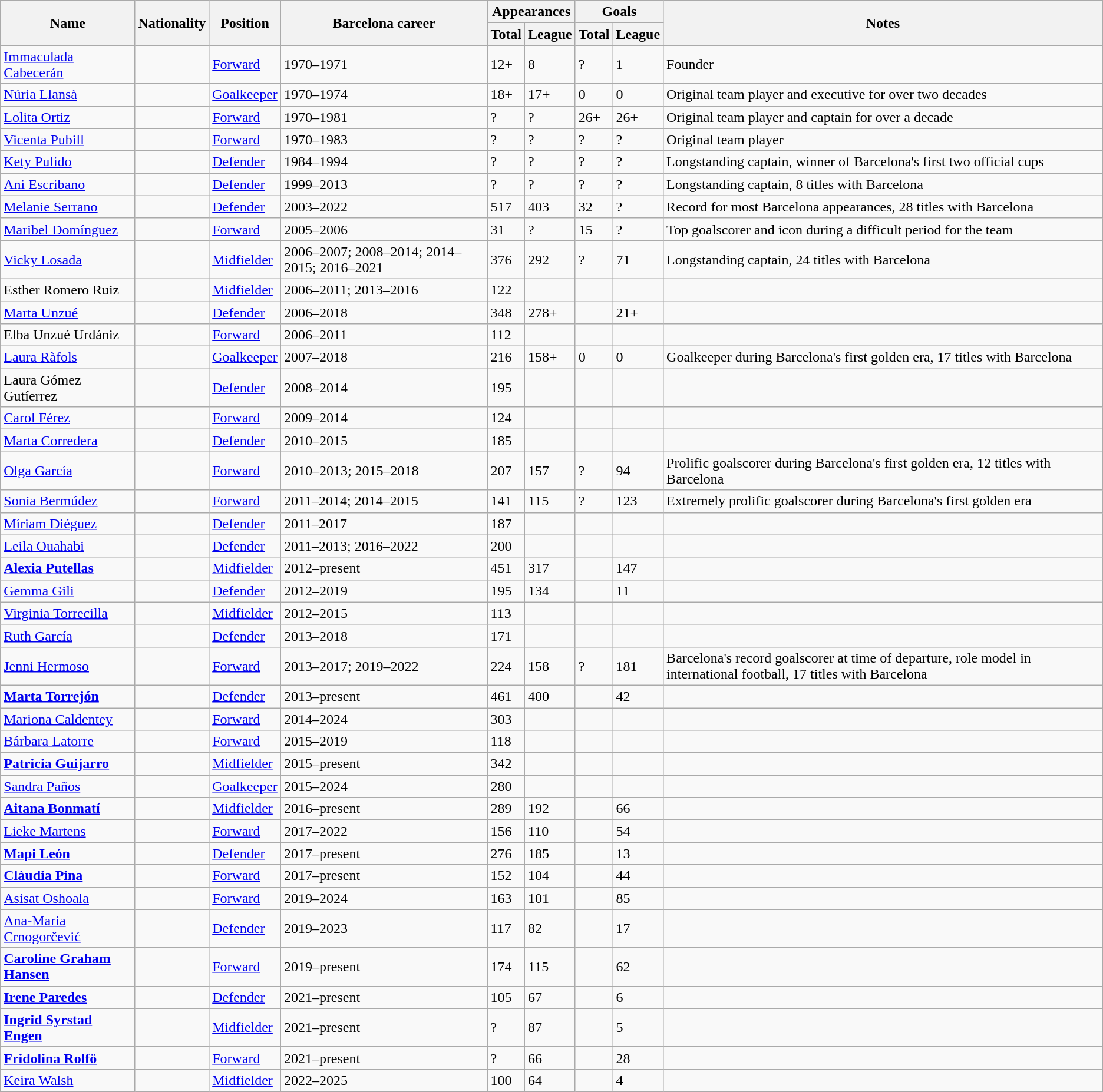<table class="wikitable sortable">
<tr>
<th rowspan="2">Name</th>
<th rowspan="2">Nationality</th>
<th rowspan="2">Position</th>
<th rowspan="2">Barcelona career</th>
<th colspan="2">Appearances</th>
<th colspan="2">Goals</th>
<th rowspan="2">Notes</th>
</tr>
<tr>
<th>Total</th>
<th>League</th>
<th>Total</th>
<th>League</th>
</tr>
<tr>
<td><a href='#'>Immaculada Cabecerán</a></td>
<td></td>
<td><a href='#'>Forward</a></td>
<td>1970–1971</td>
<td>12+</td>
<td>8</td>
<td>?</td>
<td>1</td>
<td>Founder</td>
</tr>
<tr>
<td><a href='#'>Núria Llansà</a></td>
<td></td>
<td><a href='#'>Goalkeeper</a></td>
<td>1970–1974</td>
<td>18+</td>
<td>17+</td>
<td>0</td>
<td>0</td>
<td>Original team player and executive for over two decades</td>
</tr>
<tr>
<td><a href='#'>Lolita Ortiz</a></td>
<td></td>
<td><a href='#'>Forward</a></td>
<td>1970–1981</td>
<td>?</td>
<td>?</td>
<td>26+</td>
<td>26+</td>
<td>Original team player and captain for over a decade</td>
</tr>
<tr>
<td><a href='#'>Vicenta Pubill</a></td>
<td></td>
<td><a href='#'>Forward</a></td>
<td>1970–1983</td>
<td>?</td>
<td>?</td>
<td>?</td>
<td>?</td>
<td>Original team player</td>
</tr>
<tr>
<td><a href='#'>Kety Pulido</a></td>
<td></td>
<td><a href='#'>Defender</a></td>
<td>1984–1994</td>
<td>?</td>
<td>?</td>
<td>?</td>
<td>?</td>
<td>Longstanding captain, winner of Barcelona's first two official cups</td>
</tr>
<tr>
<td><a href='#'>Ani Escribano</a></td>
<td></td>
<td><a href='#'>Defender</a></td>
<td>1999–2013</td>
<td>?</td>
<td>?</td>
<td>?</td>
<td>?</td>
<td>Longstanding captain, 8 titles with Barcelona</td>
</tr>
<tr>
<td><a href='#'>Melanie Serrano</a></td>
<td></td>
<td><a href='#'>Defender</a></td>
<td>2003–2022</td>
<td>517</td>
<td>403</td>
<td>32</td>
<td>?</td>
<td>Record for most Barcelona appearances, 28 titles with Barcelona</td>
</tr>
<tr>
<td><a href='#'>Maribel Domínguez</a></td>
<td></td>
<td><a href='#'>Forward</a></td>
<td>2005–2006</td>
<td>31</td>
<td>?</td>
<td>15</td>
<td>?</td>
<td>Top goalscorer and icon during a difficult period for the team</td>
</tr>
<tr>
<td><a href='#'>Vicky Losada</a></td>
<td></td>
<td><a href='#'>Midfielder</a></td>
<td>2006–2007; 2008–2014; 2014–2015; 2016–2021</td>
<td>376</td>
<td>292</td>
<td>?</td>
<td>71</td>
<td>Longstanding captain, 24 titles with Barcelona</td>
</tr>
<tr>
<td>Esther Romero Ruiz</td>
<td></td>
<td><a href='#'>Midfielder</a></td>
<td>2006–2011; 2013–2016</td>
<td>122</td>
<td></td>
<td></td>
<td></td>
<td></td>
</tr>
<tr>
<td><a href='#'>Marta Unzué</a></td>
<td></td>
<td><a href='#'>Defender</a></td>
<td>2006–2018</td>
<td>348</td>
<td>278+</td>
<td></td>
<td>21+</td>
<td></td>
</tr>
<tr>
<td>Elba Unzué Urdániz</td>
<td></td>
<td><a href='#'>Forward</a></td>
<td>2006–2011</td>
<td>112</td>
<td></td>
<td></td>
<td></td>
<td></td>
</tr>
<tr>
<td><a href='#'>Laura Ràfols</a></td>
<td></td>
<td><a href='#'>Goalkeeper</a></td>
<td>2007–2018</td>
<td>216</td>
<td>158+</td>
<td>0</td>
<td>0</td>
<td>Goalkeeper during Barcelona's first golden era, 17 titles with Barcelona</td>
</tr>
<tr>
<td>Laura Gómez Gutíerrez</td>
<td></td>
<td><a href='#'>Defender</a></td>
<td>2008–2014</td>
<td>195</td>
<td></td>
<td></td>
<td></td>
<td></td>
</tr>
<tr>
<td><a href='#'>Carol Férez</a></td>
<td></td>
<td><a href='#'>Forward</a></td>
<td>2009–2014</td>
<td>124</td>
<td></td>
<td></td>
<td></td>
<td></td>
</tr>
<tr>
<td><a href='#'>Marta Corredera</a></td>
<td></td>
<td><a href='#'>Defender</a></td>
<td>2010–2015</td>
<td>185</td>
<td></td>
<td></td>
<td></td>
<td></td>
</tr>
<tr>
<td><a href='#'>Olga García</a></td>
<td></td>
<td><a href='#'>Forward</a></td>
<td>2010–2013; 2015–2018</td>
<td>207</td>
<td>157</td>
<td>?</td>
<td>94</td>
<td>Prolific goalscorer during Barcelona's first golden era, 12 titles with Barcelona</td>
</tr>
<tr>
<td><a href='#'>Sonia Bermúdez</a></td>
<td></td>
<td><a href='#'>Forward</a></td>
<td>2011–2014; 2014–2015</td>
<td>141</td>
<td>115</td>
<td>?</td>
<td>123</td>
<td>Extremely prolific goalscorer during Barcelona's first golden era</td>
</tr>
<tr>
<td><a href='#'>Míriam Diéguez</a></td>
<td></td>
<td><a href='#'>Defender</a></td>
<td>2011–2017</td>
<td>187</td>
<td></td>
<td></td>
<td></td>
<td></td>
</tr>
<tr>
<td><a href='#'>Leila Ouahabi</a></td>
<td></td>
<td><a href='#'>Defender</a></td>
<td>2011–2013; 2016–2022</td>
<td>200</td>
<td></td>
<td></td>
<td></td>
<td></td>
</tr>
<tr>
<td><strong><a href='#'>Alexia Putellas</a></strong></td>
<td></td>
<td><a href='#'>Midfielder</a></td>
<td>2012–present</td>
<td>451</td>
<td>317</td>
<td></td>
<td>147</td>
<td></td>
</tr>
<tr>
<td><a href='#'>Gemma Gili</a></td>
<td></td>
<td><a href='#'>Defender</a></td>
<td>2012–2019</td>
<td>195</td>
<td>134</td>
<td></td>
<td>11</td>
<td></td>
</tr>
<tr>
<td><a href='#'>Virginia Torrecilla</a></td>
<td></td>
<td><a href='#'>Midfielder</a></td>
<td>2012–2015</td>
<td>113</td>
<td></td>
<td></td>
<td></td>
<td></td>
</tr>
<tr>
<td><a href='#'>Ruth García</a></td>
<td></td>
<td><a href='#'>Defender</a></td>
<td>2013–2018</td>
<td>171</td>
<td></td>
<td></td>
<td></td>
<td></td>
</tr>
<tr>
<td><a href='#'>Jenni Hermoso</a></td>
<td></td>
<td><a href='#'>Forward</a></td>
<td>2013–2017; 2019–2022</td>
<td>224</td>
<td>158</td>
<td>?</td>
<td>181</td>
<td>Barcelona's record goalscorer at time of departure, role model in international football, 17 titles with Barcelona</td>
</tr>
<tr>
<td><strong><a href='#'>Marta Torrejón</a></strong></td>
<td></td>
<td><a href='#'>Defender</a></td>
<td>2013–present</td>
<td>461</td>
<td>400</td>
<td></td>
<td>42</td>
<td></td>
</tr>
<tr>
<td><a href='#'>Mariona Caldentey</a></td>
<td></td>
<td><a href='#'>Forward</a></td>
<td>2014–2024</td>
<td>303</td>
<td></td>
<td></td>
<td></td>
<td></td>
</tr>
<tr>
<td><a href='#'>Bárbara Latorre</a></td>
<td></td>
<td><a href='#'>Forward</a></td>
<td>2015–2019</td>
<td>118</td>
<td></td>
<td></td>
<td></td>
<td></td>
</tr>
<tr>
<td><strong><a href='#'>Patricia Guijarro</a></strong></td>
<td></td>
<td><a href='#'>Midfielder</a></td>
<td>2015–present</td>
<td>342</td>
<td></td>
<td></td>
<td></td>
<td></td>
</tr>
<tr>
<td><a href='#'>Sandra Paños</a></td>
<td></td>
<td><a href='#'>Goalkeeper</a></td>
<td>2015–2024</td>
<td>280</td>
<td></td>
<td></td>
<td></td>
<td></td>
</tr>
<tr>
<td><strong><a href='#'>Aitana Bonmatí</a></strong></td>
<td></td>
<td><a href='#'>Midfielder</a></td>
<td>2016–present</td>
<td>289</td>
<td>192</td>
<td></td>
<td>66</td>
<td></td>
</tr>
<tr>
<td><a href='#'>Lieke Martens</a></td>
<td></td>
<td><a href='#'>Forward</a></td>
<td>2017–2022</td>
<td>156</td>
<td>110</td>
<td></td>
<td>54</td>
<td></td>
</tr>
<tr>
<td><strong><a href='#'>Mapi León</a></strong></td>
<td></td>
<td><a href='#'>Defender</a></td>
<td>2017–present</td>
<td>276</td>
<td>185</td>
<td></td>
<td>13</td>
<td></td>
</tr>
<tr>
<td><strong><a href='#'>Clàudia Pina</a></strong></td>
<td></td>
<td><a href='#'>Forward</a></td>
<td>2017–present</td>
<td>152</td>
<td>104</td>
<td></td>
<td>44</td>
<td></td>
</tr>
<tr>
<td><a href='#'>Asisat Oshoala</a></td>
<td></td>
<td><a href='#'>Forward</a></td>
<td>2019–2024</td>
<td>163</td>
<td>101</td>
<td></td>
<td>85</td>
<td></td>
</tr>
<tr>
<td><a href='#'>Ana-Maria Crnogorčević</a></td>
<td></td>
<td><a href='#'>Defender</a></td>
<td>2019–2023</td>
<td>117</td>
<td>82</td>
<td></td>
<td>17</td>
<td></td>
</tr>
<tr>
<td><strong><a href='#'>Caroline Graham Hansen</a></strong></td>
<td></td>
<td><a href='#'>Forward</a></td>
<td>2019–present</td>
<td>174</td>
<td>115</td>
<td></td>
<td>62</td>
<td></td>
</tr>
<tr>
<td><strong><a href='#'>Irene Paredes</a></strong></td>
<td></td>
<td><a href='#'>Defender</a></td>
<td>2021–present</td>
<td>105</td>
<td>67</td>
<td></td>
<td>6</td>
<td></td>
</tr>
<tr>
<td><strong><a href='#'>Ingrid Syrstad Engen</a></strong></td>
<td></td>
<td><a href='#'>Midfielder</a></td>
<td>2021–present</td>
<td>?</td>
<td>87</td>
<td></td>
<td>5</td>
<td></td>
</tr>
<tr>
<td><strong><a href='#'>Fridolina Rolfö</a></strong></td>
<td></td>
<td><a href='#'>Forward</a></td>
<td>2021–present</td>
<td>?</td>
<td>66</td>
<td></td>
<td>28</td>
<td></td>
</tr>
<tr>
<td><a href='#'>Keira Walsh</a></td>
<td></td>
<td><a href='#'>Midfielder</a></td>
<td>2022–2025</td>
<td>100</td>
<td>64</td>
<td></td>
<td>4</td>
<td></td>
</tr>
</table>
